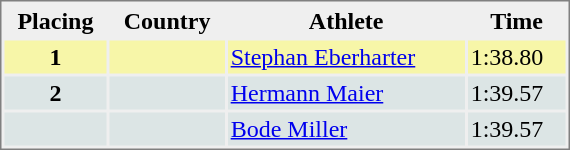<table style="border-style:solid;border-width:1px;border-color:#808080;background-color:#EFEFEF" cellspacing="2" cellpadding="2" width="380px">
<tr bgcolor="#EFEFEF">
<th>Placing</th>
<th>Country</th>
<th>Athlete</th>
<th>Time</th>
</tr>
<tr align="center" valign="top" bgcolor="#F7F6A8">
<th>1</th>
<td></td>
<td align="left"><a href='#'>Stephan Eberharter</a></td>
<td align="left">1:38.80</td>
</tr>
<tr align="center" valign="top" bgcolor="#DCE5E5">
<th>2</th>
<td></td>
<td align="left"><a href='#'>Hermann Maier</a></td>
<td align="left">1:39.57</td>
</tr>
<tr align="center" valign="top" bgcolor="#DCE5E5">
<th></th>
<td></td>
<td align="left"><a href='#'>Bode Miller</a></td>
<td align="left">1:39.57</td>
</tr>
</table>
